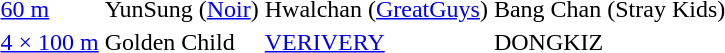<table>
<tr>
<td><a href='#'>60 m</a></td>
<td>YunSung (<a href='#'>Noir</a>)</td>
<td>Hwalchan (<a href='#'>GreatGuys</a>)</td>
<td>Bang Chan (Stray Kids)</td>
</tr>
<tr>
<td><a href='#'>4 × 100 m</a></td>
<td>Golden Child</td>
<td><a href='#'>VERIVERY</a></td>
<td>DONGKIZ</td>
</tr>
</table>
